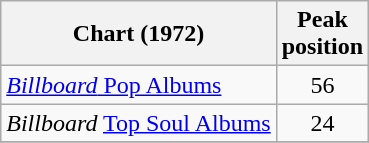<table class="wikitable">
<tr>
<th>Chart (1972)</th>
<th>Peak<br>position</th>
</tr>
<tr>
<td><a href='#'><em>Billboard</em> Pop Albums</a></td>
<td align=center>56</td>
</tr>
<tr>
<td><em>Billboard</em> <a href='#'>Top Soul Albums</a></td>
<td align=center>24</td>
</tr>
<tr>
</tr>
</table>
